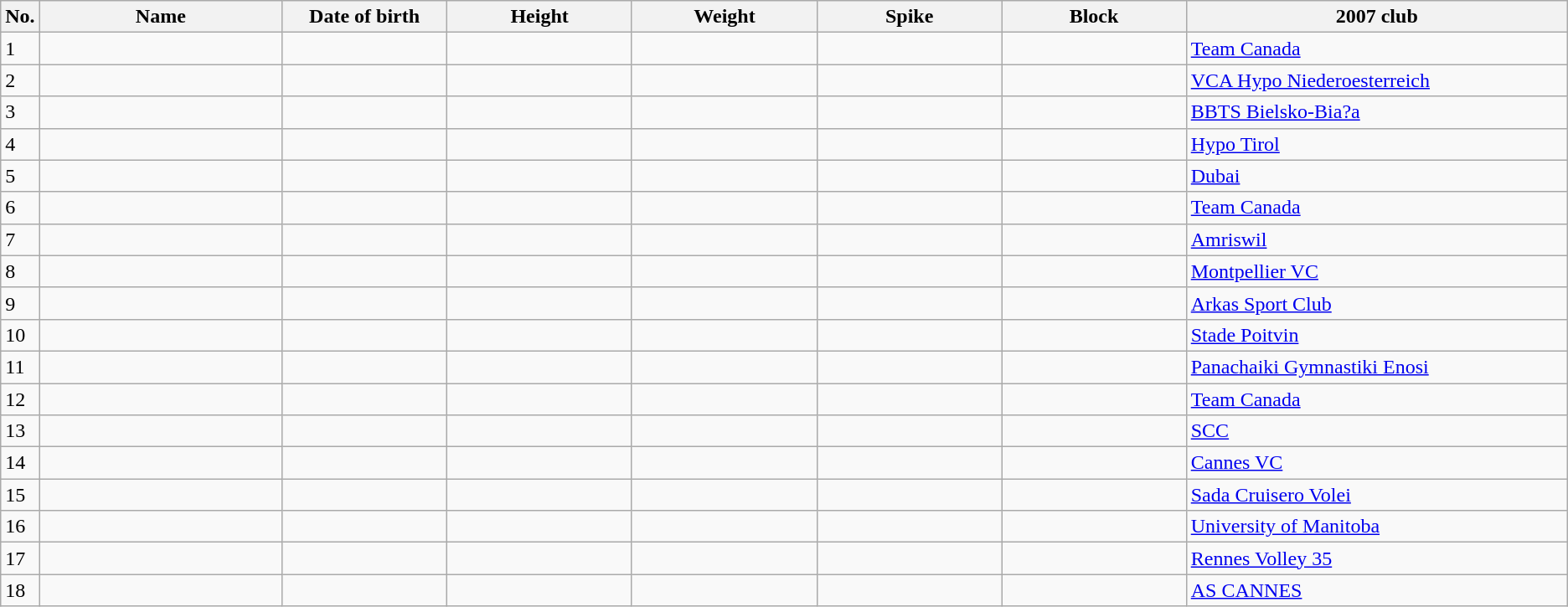<table class="wikitable sortable" style=font-size:100%; text-align:center;>
<tr>
<th>No.</th>
<th style=width:12em>Name</th>
<th style=width:8em>Date of birth</th>
<th style=width:9em>Height</th>
<th style=width:9em>Weight</th>
<th style=width:9em>Spike</th>
<th style=width:9em>Block</th>
<th style=width:19em>2007 club</th>
</tr>
<tr>
<td>1</td>
<td align=left></td>
<td align=right></td>
<td></td>
<td></td>
<td></td>
<td></td>
<td align=left><a href='#'>Team Canada</a></td>
</tr>
<tr>
<td>2</td>
<td align=left></td>
<td align=right></td>
<td></td>
<td></td>
<td></td>
<td></td>
<td align=left><a href='#'>VCA Hypo Niederoesterreich</a></td>
</tr>
<tr>
<td>3</td>
<td align=left></td>
<td align=right></td>
<td></td>
<td></td>
<td></td>
<td></td>
<td align=left><a href='#'>BBTS Bielsko-Bia?a</a></td>
</tr>
<tr>
<td>4</td>
<td align=left></td>
<td align=right></td>
<td></td>
<td></td>
<td></td>
<td></td>
<td align=left><a href='#'>Hypo Tirol</a></td>
</tr>
<tr>
<td>5</td>
<td align=left></td>
<td align=right></td>
<td></td>
<td></td>
<td></td>
<td></td>
<td align=left><a href='#'>Dubai</a></td>
</tr>
<tr>
<td>6</td>
<td align=left></td>
<td align=right></td>
<td></td>
<td></td>
<td></td>
<td></td>
<td align=left><a href='#'>Team Canada</a></td>
</tr>
<tr>
<td>7</td>
<td align=left></td>
<td align=right></td>
<td></td>
<td></td>
<td></td>
<td></td>
<td align=left><a href='#'>Amriswil</a></td>
</tr>
<tr>
<td>8</td>
<td align=left></td>
<td align=right></td>
<td></td>
<td></td>
<td></td>
<td></td>
<td align=left><a href='#'>Montpellier VC</a></td>
</tr>
<tr>
<td>9</td>
<td align=left></td>
<td align=right></td>
<td></td>
<td></td>
<td></td>
<td></td>
<td align=left><a href='#'>Arkas Sport Club</a></td>
</tr>
<tr>
<td>10</td>
<td align=left></td>
<td align=right></td>
<td></td>
<td></td>
<td></td>
<td></td>
<td align=left><a href='#'>Stade Poitvin</a></td>
</tr>
<tr>
<td>11</td>
<td align=left></td>
<td align=right></td>
<td></td>
<td></td>
<td></td>
<td></td>
<td align=left><a href='#'>Panachaiki Gymnastiki Enosi</a></td>
</tr>
<tr>
<td>12</td>
<td align=left></td>
<td align=right></td>
<td></td>
<td></td>
<td></td>
<td></td>
<td align=left><a href='#'>Team Canada</a></td>
</tr>
<tr>
<td>13</td>
<td align=left></td>
<td align=right></td>
<td></td>
<td></td>
<td></td>
<td></td>
<td align=left><a href='#'>SCC</a></td>
</tr>
<tr>
<td>14</td>
<td align=left></td>
<td align=right></td>
<td></td>
<td></td>
<td></td>
<td></td>
<td align=left><a href='#'>Cannes VC</a></td>
</tr>
<tr>
<td>15</td>
<td align=left></td>
<td align=right></td>
<td></td>
<td></td>
<td></td>
<td></td>
<td align=left><a href='#'>Sada Cruisero Volei</a></td>
</tr>
<tr>
<td>16</td>
<td align=left></td>
<td align=right></td>
<td></td>
<td></td>
<td></td>
<td></td>
<td align=left><a href='#'>University of Manitoba</a></td>
</tr>
<tr>
<td>17</td>
<td align=left></td>
<td align=right></td>
<td></td>
<td></td>
<td></td>
<td></td>
<td align=left><a href='#'>Rennes Volley 35</a></td>
</tr>
<tr>
<td>18</td>
<td align=left></td>
<td align=right></td>
<td></td>
<td></td>
<td></td>
<td></td>
<td align=left><a href='#'>AS CANNES</a></td>
</tr>
</table>
